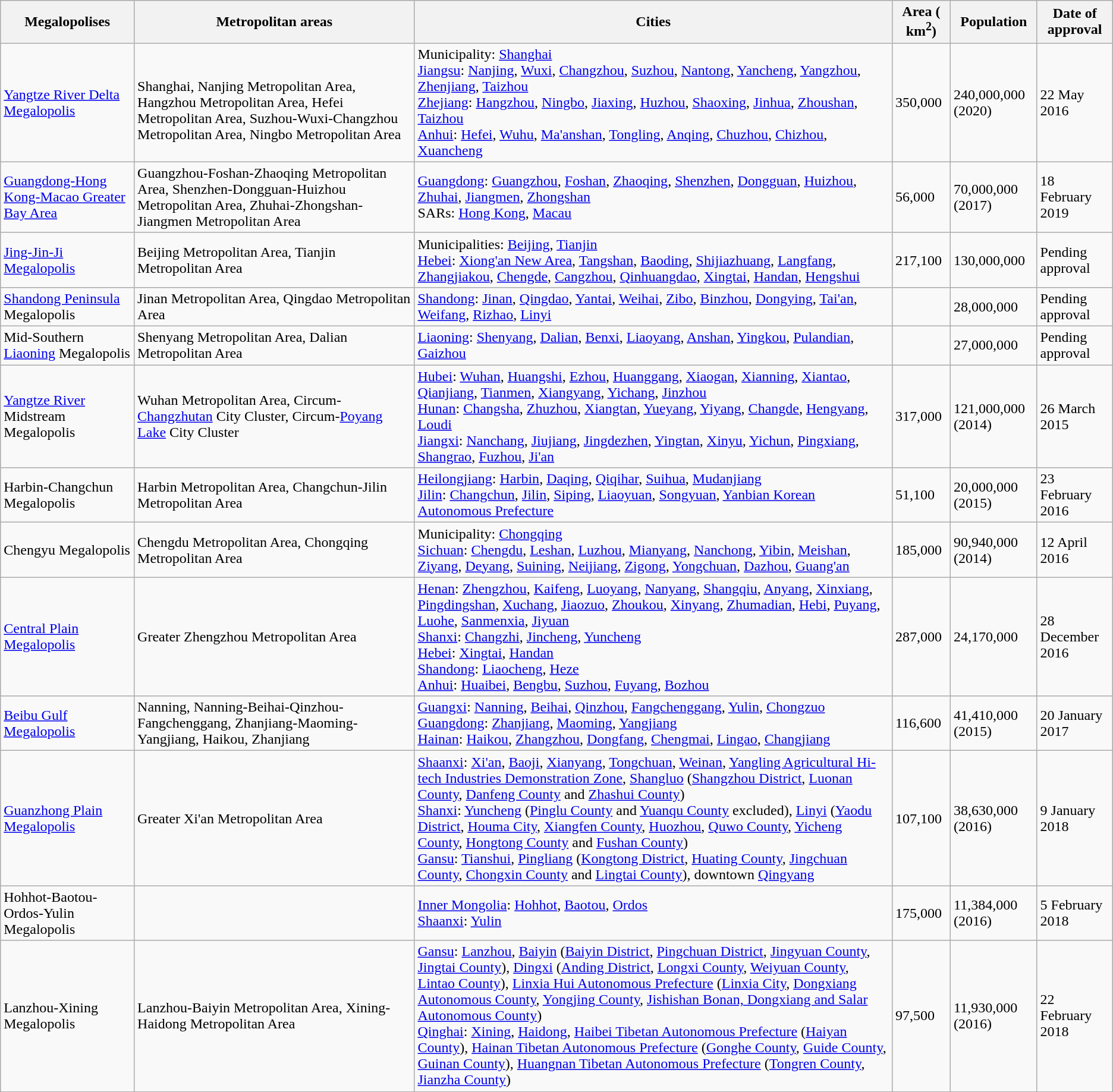<table class="wikitable sortable">
<tr>
<th>Megalopolises</th>
<th>Metropolitan areas</th>
<th>Cities</th>
<th>Area ( km<sup>2</sup>)</th>
<th data-sort-type=number>Population</th>
<th>Date of approval</th>
</tr>
<tr>
<td><a href='#'>Yangtze River Delta Megalopolis</a></td>
<td><br>Shanghai, Nanjing Metropolitan Area, Hangzhou Metropolitan Area, Hefei Metropolitan Area, Suzhou-Wuxi-Changzhou Metropolitan Area, Ningbo Metropolitan Area</td>
<td>Municipality: <a href='#'>Shanghai</a><br><a href='#'>Jiangsu</a>: <a href='#'>Nanjing</a>, <a href='#'>Wuxi</a>, <a href='#'>Changzhou</a>, <a href='#'>Suzhou</a>, <a href='#'>Nantong</a>, <a href='#'>Yancheng</a>, <a href='#'>Yangzhou</a>, <a href='#'>Zhenjiang</a>, <a href='#'>Taizhou</a><br><a href='#'>Zhejiang</a>: <a href='#'>Hangzhou</a>, <a href='#'>Ningbo</a>, <a href='#'>Jiaxing</a>, <a href='#'>Huzhou</a>, <a href='#'>Shaoxing</a>, <a href='#'>Jinhua</a>, <a href='#'>Zhoushan</a>, <a href='#'>Taizhou</a><br><a href='#'>Anhui</a>: <a href='#'>Hefei</a>, <a href='#'>Wuhu</a>, <a href='#'>Ma'anshan</a>, <a href='#'>Tongling</a>, <a href='#'>Anqing</a>, <a href='#'>Chuzhou</a>, <a href='#'>Chizhou</a>, <a href='#'>Xuancheng</a></td>
<td>350,000</td>
<td>240,000,000 (2020)</td>
<td>22 May 2016<br></td>
</tr>
<tr>
<td><a href='#'>Guangdong-Hong Kong-Macao Greater Bay Area</a></td>
<td>Guangzhou-Foshan-Zhaoqing Metropolitan Area, Shenzhen-Dongguan-Huizhou Metropolitan Area, Zhuhai-Zhongshan-Jiangmen Metropolitan Area</td>
<td><a href='#'>Guangdong</a>: <a href='#'>Guangzhou</a>, <a href='#'>Foshan</a>, <a href='#'>Zhaoqing</a>, <a href='#'>Shenzhen</a>, <a href='#'>Dongguan</a>, <a href='#'>Huizhou</a>, <a href='#'>Zhuhai</a>, <a href='#'>Jiangmen</a>, <a href='#'>Zhongshan</a><br>SARs: <a href='#'>Hong Kong</a>, <a href='#'>Macau</a></td>
<td>56,000</td>
<td>70,000,000 (2017)</td>
<td>18 February 2019<br></td>
</tr>
<tr>
<td><a href='#'>Jing-Jin-Ji Megalopolis</a></td>
<td>Beijing Metropolitan Area, Tianjin Metropolitan Area</td>
<td>Municipalities: <a href='#'>Beijing</a>, <a href='#'>Tianjin</a><br><a href='#'>Hebei</a>: <a href='#'>Xiong'an New Area</a>, <a href='#'>Tangshan</a>, <a href='#'>Baoding</a>, <a href='#'>Shijiazhuang</a>, <a href='#'>Langfang</a>, <a href='#'>Zhangjiakou</a>, <a href='#'>Chengde</a>, <a href='#'>Cangzhou</a>, <a href='#'>Qinhuangdao</a>, <a href='#'>Xingtai</a>, <a href='#'>Handan</a>, <a href='#'>Hengshui</a></td>
<td>217,100</td>
<td>130,000,000</td>
<td>Pending approval</td>
</tr>
<tr>
<td><a href='#'>Shandong Peninsula</a> Megalopolis</td>
<td>Jinan Metropolitan Area, Qingdao Metropolitan Area</td>
<td><a href='#'>Shandong</a>: <a href='#'>Jinan</a>, <a href='#'>Qingdao</a>, <a href='#'>Yantai</a>, <a href='#'>Weihai</a>, <a href='#'>Zibo</a>, <a href='#'>Binzhou</a>, <a href='#'>Dongying</a>, <a href='#'>Tai'an</a>, <a href='#'>Weifang</a>, <a href='#'>Rizhao</a>, <a href='#'>Linyi</a></td>
<td></td>
<td>28,000,000</td>
<td>Pending approval</td>
</tr>
<tr>
<td>Mid-Southern <a href='#'>Liaoning</a> Megalopolis</td>
<td>Shenyang Metropolitan Area, Dalian Metropolitan Area</td>
<td><a href='#'>Liaoning</a>: <a href='#'>Shenyang</a>, <a href='#'>Dalian</a>, <a href='#'>Benxi</a>, <a href='#'>Liaoyang</a>, <a href='#'>Anshan</a>, <a href='#'>Yingkou</a>, <a href='#'>Pulandian</a>, <a href='#'>Gaizhou</a></td>
<td></td>
<td>27,000,000</td>
<td>Pending approval</td>
</tr>
<tr>
<td><a href='#'>Yangtze River</a> Midstream Megalopolis</td>
<td>Wuhan Metropolitan Area, Circum-<a href='#'>Changzhutan</a> City Cluster, Circum-<a href='#'>Poyang Lake</a> City Cluster</td>
<td><a href='#'>Hubei</a>: <a href='#'>Wuhan</a>, <a href='#'>Huangshi</a>, <a href='#'>Ezhou</a>, <a href='#'>Huanggang</a>, <a href='#'>Xiaogan</a>, <a href='#'>Xianning</a>, <a href='#'>Xiantao</a>, <a href='#'>Qianjiang</a>, <a href='#'>Tianmen</a>, <a href='#'>Xiangyang</a>, <a href='#'>Yichang</a>, <a href='#'>Jinzhou</a><br><a href='#'>Hunan</a>: <a href='#'>Changsha</a>, <a href='#'>Zhuzhou</a>, <a href='#'>Xiangtan</a>, <a href='#'>Yueyang</a>, <a href='#'>Yiyang</a>, <a href='#'>Changde</a>, <a href='#'>Hengyang</a>, <a href='#'>Loudi</a><br><a href='#'>Jiangxi</a>: <a href='#'>Nanchang</a>, <a href='#'>Jiujiang</a>, <a href='#'>Jingdezhen</a>, <a href='#'>Yingtan</a>, <a href='#'>Xinyu</a>, <a href='#'>Yichun</a>, <a href='#'>Pingxiang</a>, <a href='#'>Shangrao</a>, <a href='#'>Fuzhou</a>, <a href='#'>Ji'an</a></td>
<td>317,000</td>
<td>121,000,000 (2014)</td>
<td>26 March 2015<br></td>
</tr>
<tr>
<td>Harbin-Changchun Megalopolis</td>
<td>Harbin Metropolitan Area, Changchun-Jilin Metropolitan Area</td>
<td><a href='#'>Heilongjiang</a>: <a href='#'>Harbin</a>, <a href='#'>Daqing</a>, <a href='#'>Qiqihar</a>, <a href='#'>Suihua</a>, <a href='#'>Mudanjiang</a><br><a href='#'>Jilin</a>: <a href='#'>Changchun</a>, <a href='#'>Jilin</a>, <a href='#'>Siping</a>, <a href='#'>Liaoyuan</a>, <a href='#'>Songyuan</a>, <a href='#'>Yanbian Korean Autonomous Prefecture</a></td>
<td>51,100</td>
<td>20,000,000 (2015)</td>
<td>23 February 2016<br></td>
</tr>
<tr>
<td>Chengyu Megalopolis</td>
<td>Chengdu Metropolitan Area, Chongqing Metropolitan Area</td>
<td>Municipality: <a href='#'>Chongqing</a><br><a href='#'>Sichuan</a>: <a href='#'>Chengdu</a>, <a href='#'>Leshan</a>, <a href='#'>Luzhou</a>, <a href='#'>Mianyang</a>, <a href='#'>Nanchong</a>, <a href='#'>Yibin</a>, <a href='#'>Meishan</a>, <a href='#'>Ziyang</a>, <a href='#'>Deyang</a>, <a href='#'>Suining</a>, <a href='#'>Neijiang</a>, <a href='#'>Zigong</a>, <a href='#'>Yongchuan</a>, <a href='#'>Dazhou</a>, <a href='#'>Guang'an</a></td>
<td>185,000</td>
<td>90,940,000 (2014)</td>
<td>12 April 2016<br></td>
</tr>
<tr>
<td><a href='#'>Central Plain Megalopolis</a></td>
<td>Greater Zhengzhou Metropolitan Area</td>
<td><a href='#'>Henan</a>: <a href='#'>Zhengzhou</a>, <a href='#'>Kaifeng</a>, <a href='#'>Luoyang</a>, <a href='#'>Nanyang</a>, <a href='#'>Shangqiu</a>, <a href='#'>Anyang</a>, <a href='#'>Xinxiang</a>, <a href='#'>Pingdingshan</a>, <a href='#'>Xuchang</a>, <a href='#'>Jiaozuo</a>, <a href='#'>Zhoukou</a>, <a href='#'>Xinyang</a>, <a href='#'>Zhumadian</a>, <a href='#'>Hebi</a>, <a href='#'>Puyang</a>, <a href='#'>Luohe</a>, <a href='#'>Sanmenxia</a>, <a href='#'>Jiyuan</a><br><a href='#'>Shanxi</a>: <a href='#'>Changzhi</a>, <a href='#'>Jincheng</a>, <a href='#'>Yuncheng</a><br><a href='#'>Hebei</a>: <a href='#'>Xingtai</a>, <a href='#'>Handan</a><br><a href='#'>Shandong</a>: <a href='#'>Liaocheng</a>, <a href='#'>Heze</a><br><a href='#'>Anhui</a>: <a href='#'>Huaibei</a>, <a href='#'>Bengbu</a>, <a href='#'>Suzhou</a>, <a href='#'>Fuyang</a>, <a href='#'>Bozhou</a></td>
<td>287,000</td>
<td>24,170,000</td>
<td>28 December 2016<br></td>
</tr>
<tr>
<td><a href='#'>Beibu Gulf Megalopolis</a></td>
<td>Nanning, Nanning-Beihai-Qinzhou-Fangchenggang, Zhanjiang-Maoming-Yangjiang, Haikou, Zhanjiang</td>
<td><a href='#'>Guangxi</a>: <a href='#'>Nanning</a>, <a href='#'>Beihai</a>, <a href='#'>Qinzhou</a>, <a href='#'>Fangchenggang</a>, <a href='#'>Yulin</a>, <a href='#'>Chongzuo</a><br><a href='#'>Guangdong</a>: <a href='#'>Zhanjiang</a>, <a href='#'>Maoming</a>, <a href='#'>Yangjiang</a><br><a href='#'>Hainan</a>: <a href='#'>Haikou</a>, <a href='#'>Zhangzhou</a>, <a href='#'>Dongfang</a>, <a href='#'>Chengmai</a>, <a href='#'>Lingao</a>, <a href='#'>Changjiang</a></td>
<td>116,600</td>
<td>41,410,000 (2015)</td>
<td>20 January 2017<br></td>
</tr>
<tr>
<td><a href='#'>Guanzhong Plain Megalopolis</a></td>
<td>Greater Xi'an Metropolitan Area</td>
<td><a href='#'>Shaanxi</a>: <a href='#'>Xi'an</a>, <a href='#'>Baoji</a>, <a href='#'>Xianyang</a>, <a href='#'>Tongchuan</a>, <a href='#'>Weinan</a>, <a href='#'>Yangling Agricultural Hi-tech Industries Demonstration Zone</a>, <a href='#'>Shangluo</a> (<a href='#'>Shangzhou District</a>, <a href='#'>Luonan County</a>, <a href='#'>Danfeng County</a> and <a href='#'>Zhashui County</a>)<br><a href='#'>Shanxi</a>: <a href='#'>Yuncheng</a> (<a href='#'>Pinglu County</a> and <a href='#'>Yuanqu County</a> excluded), <a href='#'>Linyi</a> (<a href='#'>Yaodu District</a>, <a href='#'>Houma City</a>, <a href='#'>Xiangfen County</a>, <a href='#'>Huozhou</a>, <a href='#'>Quwo County</a>, <a href='#'>Yicheng County</a>, <a href='#'>Hongtong County</a> and <a href='#'>Fushan County</a>)<br><a href='#'>Gansu</a>: <a href='#'>Tianshui</a>, <a href='#'>Pingliang</a> (<a href='#'>Kongtong District</a>, <a href='#'>Huating County</a>, <a href='#'>Jingchuan County</a>, <a href='#'>Chongxin County</a> and <a href='#'>Lingtai County</a>), downtown <a href='#'>Qingyang</a></td>
<td>107,100</td>
<td>38,630,000 (2016)</td>
<td>9 January 2018<br></td>
</tr>
<tr>
<td>Hohhot-Baotou-Ordos-Yulin Megalopolis</td>
<td></td>
<td><a href='#'>Inner Mongolia</a>: <a href='#'>Hohhot</a>, <a href='#'>Baotou</a>, <a href='#'>Ordos</a><br><a href='#'>Shaanxi</a>: <a href='#'>Yulin</a></td>
<td>175,000</td>
<td>11,384,000 (2016)</td>
<td>5 February 2018<br></td>
</tr>
<tr>
<td>Lanzhou-Xining Megalopolis</td>
<td>Lanzhou-Baiyin Metropolitan Area, Xining-Haidong Metropolitan Area</td>
<td><a href='#'>Gansu</a>: <a href='#'>Lanzhou</a>, <a href='#'>Baiyin</a> (<a href='#'>Baiyin District</a>, <a href='#'>Pingchuan District</a>, <a href='#'>Jingyuan County</a>, <a href='#'>Jingtai County</a>), <a href='#'>Dingxi</a> (<a href='#'>Anding District</a>, <a href='#'>Longxi County</a>, <a href='#'>Weiyuan County</a>, <a href='#'>Lintao County</a>), <a href='#'>Linxia Hui Autonomous Prefecture</a> (<a href='#'>Linxia City</a>, <a href='#'>Dongxiang Autonomous County</a>, <a href='#'>Yongjing County</a>, <a href='#'>Jishishan Bonan, Dongxiang and Salar Autonomous County</a>)<br><a href='#'>Qinghai</a>: <a href='#'>Xining</a>, <a href='#'>Haidong</a>, <a href='#'>Haibei Tibetan Autonomous Prefecture</a> (<a href='#'>Haiyan County</a>), <a href='#'>Hainan Tibetan Autonomous Prefecture</a> (<a href='#'>Gonghe County</a>, <a href='#'>Guide County</a>, <a href='#'>Guinan County</a>), <a href='#'>Huangnan Tibetan Autonomous Prefecture</a> (<a href='#'>Tongren County</a>, <a href='#'>Jianzha County</a>)</td>
<td>97,500</td>
<td>11,930,000 (2016)</td>
<td>22 February 2018<br></td>
</tr>
</table>
